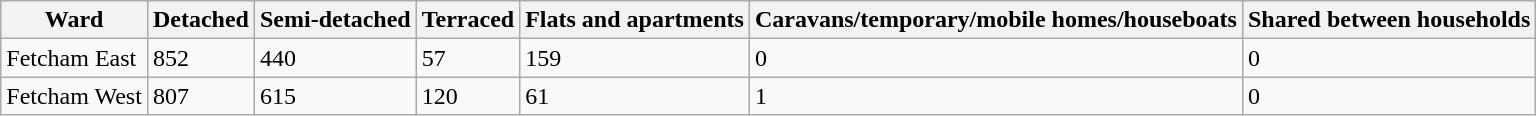<table class="wikitable">
<tr>
<th>Ward</th>
<th>Detached</th>
<th>Semi-detached</th>
<th>Terraced</th>
<th>Flats and apartments</th>
<th>Caravans/temporary/mobile homes/houseboats</th>
<th>Shared between households</th>
</tr>
<tr>
<td>Fetcham East</td>
<td>852</td>
<td>440</td>
<td>57</td>
<td>159</td>
<td>0</td>
<td>0</td>
</tr>
<tr>
<td>Fetcham West</td>
<td>807</td>
<td>615</td>
<td>120</td>
<td>61</td>
<td>1</td>
<td>0</td>
</tr>
</table>
